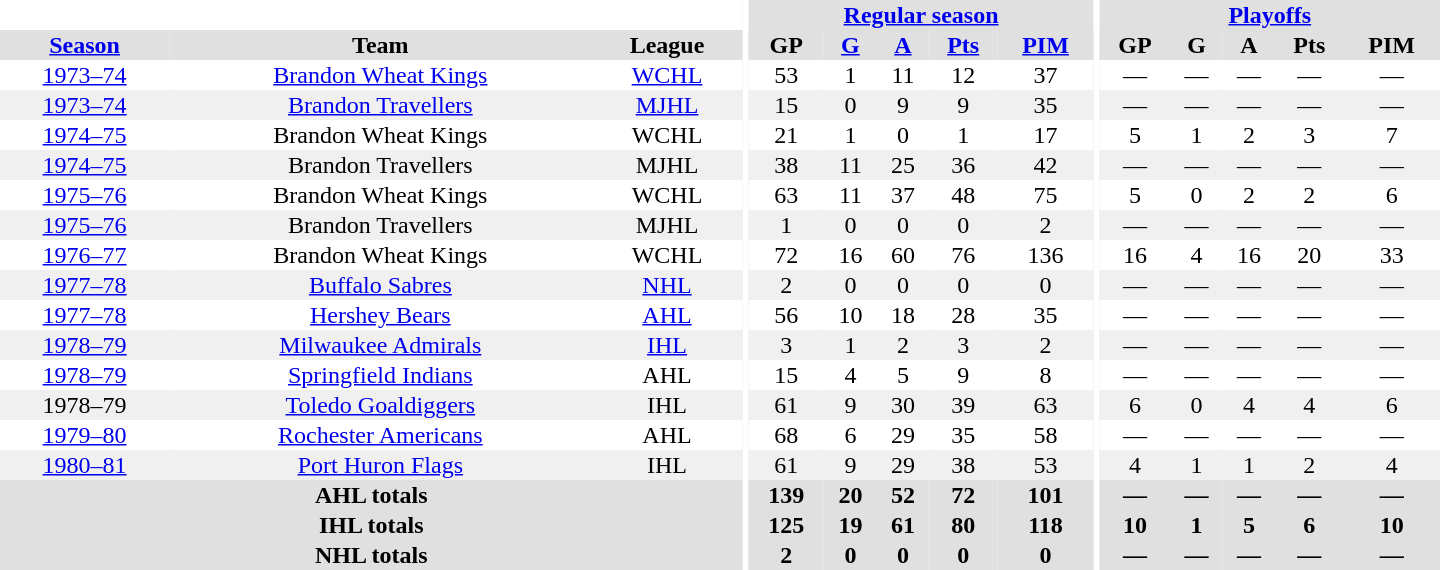<table border="0" cellpadding="1" cellspacing="0" style="text-align:center; width:60em">
<tr bgcolor="#e0e0e0">
<th colspan="3" bgcolor="#ffffff"></th>
<th rowspan="100" bgcolor="#ffffff"></th>
<th colspan="5"><a href='#'>Regular season</a></th>
<th rowspan="100" bgcolor="#ffffff"></th>
<th colspan="5"><a href='#'>Playoffs</a></th>
</tr>
<tr bgcolor="#e0e0e0">
<th><a href='#'>Season</a></th>
<th>Team</th>
<th>League</th>
<th>GP</th>
<th><a href='#'>G</a></th>
<th><a href='#'>A</a></th>
<th><a href='#'>Pts</a></th>
<th><a href='#'>PIM</a></th>
<th>GP</th>
<th>G</th>
<th>A</th>
<th>Pts</th>
<th>PIM</th>
</tr>
<tr>
<td><a href='#'>1973–74</a></td>
<td><a href='#'>Brandon Wheat Kings</a></td>
<td><a href='#'>WCHL</a></td>
<td>53</td>
<td>1</td>
<td>11</td>
<td>12</td>
<td>37</td>
<td>—</td>
<td>—</td>
<td>—</td>
<td>—</td>
<td>—</td>
</tr>
<tr bgcolor="#f0f0f0">
<td><a href='#'>1973–74</a></td>
<td><a href='#'>Brandon Travellers</a></td>
<td><a href='#'>MJHL</a></td>
<td>15</td>
<td>0</td>
<td>9</td>
<td>9</td>
<td>35</td>
<td>—</td>
<td>—</td>
<td>—</td>
<td>—</td>
<td>—</td>
</tr>
<tr>
<td><a href='#'>1974–75</a></td>
<td>Brandon Wheat Kings</td>
<td>WCHL</td>
<td>21</td>
<td>1</td>
<td>0</td>
<td>1</td>
<td>17</td>
<td>5</td>
<td>1</td>
<td>2</td>
<td>3</td>
<td>7</td>
</tr>
<tr bgcolor="#f0f0f0">
<td><a href='#'>1974–75</a></td>
<td>Brandon Travellers</td>
<td>MJHL</td>
<td>38</td>
<td>11</td>
<td>25</td>
<td>36</td>
<td>42</td>
<td>—</td>
<td>—</td>
<td>—</td>
<td>—</td>
<td>—</td>
</tr>
<tr>
<td><a href='#'>1975–76</a></td>
<td>Brandon Wheat Kings</td>
<td>WCHL</td>
<td>63</td>
<td>11</td>
<td>37</td>
<td>48</td>
<td>75</td>
<td>5</td>
<td>0</td>
<td>2</td>
<td>2</td>
<td>6</td>
</tr>
<tr bgcolor="#f0f0f0">
<td><a href='#'>1975–76</a></td>
<td>Brandon Travellers</td>
<td>MJHL</td>
<td>1</td>
<td>0</td>
<td>0</td>
<td>0</td>
<td>2</td>
<td>—</td>
<td>—</td>
<td>—</td>
<td>—</td>
<td>—</td>
</tr>
<tr>
<td><a href='#'>1976–77</a></td>
<td>Brandon Wheat Kings</td>
<td>WCHL</td>
<td>72</td>
<td>16</td>
<td>60</td>
<td>76</td>
<td>136</td>
<td>16</td>
<td>4</td>
<td>16</td>
<td>20</td>
<td>33</td>
</tr>
<tr bgcolor="#f0f0f0">
<td><a href='#'>1977–78</a></td>
<td><a href='#'>Buffalo Sabres</a></td>
<td><a href='#'>NHL</a></td>
<td>2</td>
<td>0</td>
<td>0</td>
<td>0</td>
<td>0</td>
<td>—</td>
<td>—</td>
<td>—</td>
<td>—</td>
<td>—</td>
</tr>
<tr>
<td><a href='#'>1977–78</a></td>
<td><a href='#'>Hershey Bears</a></td>
<td><a href='#'>AHL</a></td>
<td>56</td>
<td>10</td>
<td>18</td>
<td>28</td>
<td>35</td>
<td>—</td>
<td>—</td>
<td>—</td>
<td>—</td>
<td>—</td>
</tr>
<tr bgcolor="#f0f0f0">
<td><a href='#'>1978–79</a></td>
<td><a href='#'>Milwaukee Admirals</a></td>
<td><a href='#'>IHL</a></td>
<td>3</td>
<td>1</td>
<td>2</td>
<td>3</td>
<td>2</td>
<td>—</td>
<td>—</td>
<td>—</td>
<td>—</td>
<td>—</td>
</tr>
<tr>
<td><a href='#'>1978–79</a></td>
<td><a href='#'>Springfield Indians</a></td>
<td>AHL</td>
<td>15</td>
<td>4</td>
<td>5</td>
<td>9</td>
<td>8</td>
<td>—</td>
<td>—</td>
<td>—</td>
<td>—</td>
<td>—</td>
</tr>
<tr bgcolor="#f0f0f0">
<td>1978–79</td>
<td><a href='#'>Toledo Goaldiggers</a></td>
<td>IHL</td>
<td>61</td>
<td>9</td>
<td>30</td>
<td>39</td>
<td>63</td>
<td>6</td>
<td>0</td>
<td>4</td>
<td>4</td>
<td>6</td>
</tr>
<tr>
<td><a href='#'>1979–80</a></td>
<td><a href='#'>Rochester Americans</a></td>
<td>AHL</td>
<td>68</td>
<td>6</td>
<td>29</td>
<td>35</td>
<td>58</td>
<td>—</td>
<td>—</td>
<td>—</td>
<td>—</td>
<td>—</td>
</tr>
<tr bgcolor="#f0f0f0">
<td><a href='#'>1980–81</a></td>
<td><a href='#'>Port Huron Flags</a></td>
<td>IHL</td>
<td>61</td>
<td>9</td>
<td>29</td>
<td>38</td>
<td>53</td>
<td>4</td>
<td>1</td>
<td>1</td>
<td>2</td>
<td>4</td>
</tr>
<tr bgcolor="#e0e0e0">
<th colspan="3">AHL totals</th>
<th>139</th>
<th>20</th>
<th>52</th>
<th>72</th>
<th>101</th>
<th>—</th>
<th>—</th>
<th>—</th>
<th>—</th>
<th>—</th>
</tr>
<tr bgcolor="#e0e0e0">
<th colspan="3">IHL totals</th>
<th>125</th>
<th>19</th>
<th>61</th>
<th>80</th>
<th>118</th>
<th>10</th>
<th>1</th>
<th>5</th>
<th>6</th>
<th>10</th>
</tr>
<tr bgcolor="#e0e0e0">
<th colspan="3">NHL totals</th>
<th>2</th>
<th>0</th>
<th>0</th>
<th>0</th>
<th>0</th>
<th>—</th>
<th>—</th>
<th>—</th>
<th>—</th>
<th>—</th>
</tr>
</table>
